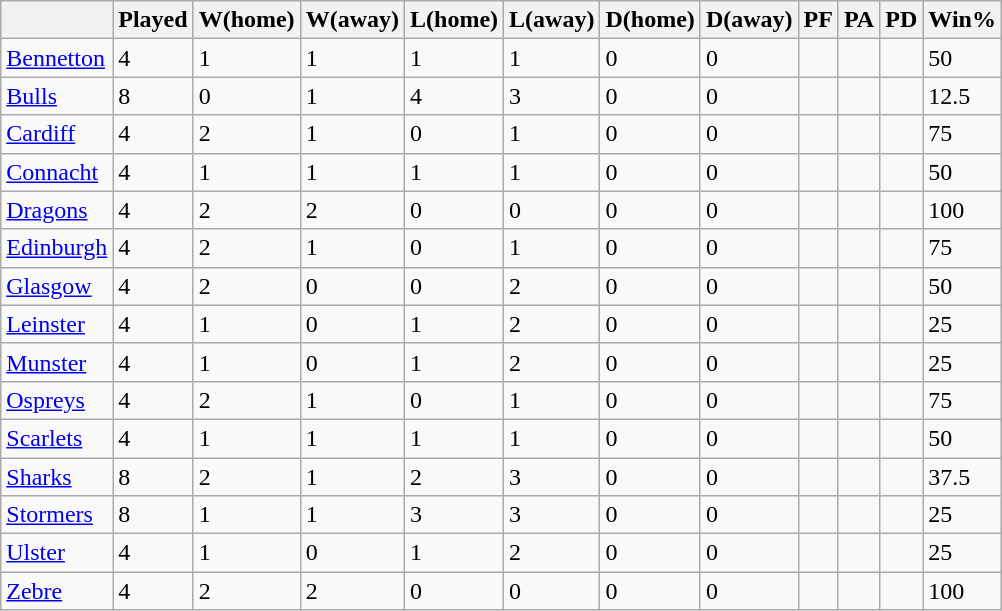<table class="wikitable sortable">
<tr>
<th></th>
<th>Played</th>
<th>W(home)</th>
<th>W(away)</th>
<th>L(home)</th>
<th>L(away)</th>
<th>D(home)</th>
<th>D(away)</th>
<th>PF</th>
<th>PA</th>
<th>PD</th>
<th>Win%</th>
</tr>
<tr>
<td><a href='#'>Bennetton</a></td>
<td>4</td>
<td>1</td>
<td>1</td>
<td>1</td>
<td>1</td>
<td>0</td>
<td>0</td>
<td></td>
<td></td>
<td></td>
<td>50</td>
</tr>
<tr>
<td><a href='#'>Bulls</a></td>
<td>8</td>
<td>0</td>
<td>1</td>
<td>4</td>
<td>3</td>
<td>0</td>
<td>0</td>
<td></td>
<td></td>
<td></td>
<td>12.5</td>
</tr>
<tr>
<td><a href='#'>Cardiff</a></td>
<td>4</td>
<td>2</td>
<td>1</td>
<td>0</td>
<td>1</td>
<td>0</td>
<td>0</td>
<td></td>
<td></td>
<td></td>
<td>75</td>
</tr>
<tr>
<td><a href='#'>Connacht</a></td>
<td>4</td>
<td>1</td>
<td>1</td>
<td>1</td>
<td>1</td>
<td>0</td>
<td>0</td>
<td></td>
<td></td>
<td></td>
<td>50</td>
</tr>
<tr>
<td><a href='#'>Dragons</a></td>
<td>4</td>
<td>2</td>
<td>2</td>
<td>0</td>
<td>0</td>
<td>0</td>
<td>0</td>
<td></td>
<td></td>
<td></td>
<td>100</td>
</tr>
<tr>
<td><a href='#'>Edinburgh</a></td>
<td>4</td>
<td>2</td>
<td>1</td>
<td>0</td>
<td>1</td>
<td>0</td>
<td>0</td>
<td></td>
<td></td>
<td></td>
<td>75</td>
</tr>
<tr>
<td><a href='#'>Glasgow</a></td>
<td>4</td>
<td>2</td>
<td>0</td>
<td>0</td>
<td>2</td>
<td>0</td>
<td>0</td>
<td></td>
<td></td>
<td></td>
<td>50</td>
</tr>
<tr>
<td><a href='#'>Leinster</a></td>
<td>4</td>
<td>1</td>
<td>0</td>
<td>1</td>
<td>2</td>
<td>0</td>
<td>0</td>
<td></td>
<td></td>
<td></td>
<td>25</td>
</tr>
<tr>
<td><a href='#'>Munster</a></td>
<td>4</td>
<td>1</td>
<td>0</td>
<td>1</td>
<td>2</td>
<td>0</td>
<td>0</td>
<td></td>
<td></td>
<td></td>
<td>25</td>
</tr>
<tr>
<td><a href='#'>Ospreys</a></td>
<td>4</td>
<td>2</td>
<td>1</td>
<td>0</td>
<td>1</td>
<td>0</td>
<td>0</td>
<td></td>
<td></td>
<td></td>
<td>75</td>
</tr>
<tr>
<td><a href='#'>Scarlets</a></td>
<td>4</td>
<td>1</td>
<td>1</td>
<td>1</td>
<td>1</td>
<td>0</td>
<td>0</td>
<td></td>
<td></td>
<td></td>
<td>50</td>
</tr>
<tr>
<td><a href='#'>Sharks</a></td>
<td>8</td>
<td>2</td>
<td>1</td>
<td>2</td>
<td>3</td>
<td>0</td>
<td>0</td>
<td></td>
<td></td>
<td></td>
<td>37.5</td>
</tr>
<tr>
<td><a href='#'>Stormers</a></td>
<td>8</td>
<td>1</td>
<td>1</td>
<td>3</td>
<td>3</td>
<td>0</td>
<td>0</td>
<td></td>
<td></td>
<td></td>
<td>25</td>
</tr>
<tr>
<td><a href='#'>Ulster</a></td>
<td>4</td>
<td>1</td>
<td>0</td>
<td>1</td>
<td>2</td>
<td>0</td>
<td>0</td>
<td></td>
<td></td>
<td></td>
<td>25</td>
</tr>
<tr>
<td><a href='#'>Zebre</a></td>
<td>4</td>
<td>2</td>
<td>2</td>
<td>0</td>
<td>0</td>
<td>0</td>
<td>0</td>
<td></td>
<td></td>
<td></td>
<td>100</td>
</tr>
</table>
